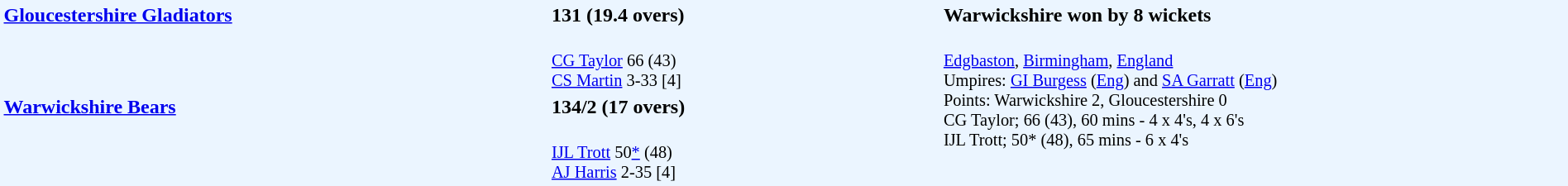<table style="width:100%; background:#ebf5ff;">
<tr>
<td style="width:35%; vertical-align:top;" rowspan="2"><strong><a href='#'>Gloucestershire Gladiators</a></strong></td>
<td style="width:25%;"><strong>131 (19.4 overs)</strong></td>
<td style="width:40%;"><strong>Warwickshire won by 8 wickets</strong></td>
</tr>
<tr>
<td style="font-size: 85%;"><br><a href='#'>CG Taylor</a> 66 (43)<br>
<a href='#'>CS Martin</a> 3-33 [4]</td>
<td style="vertical-align:top; font-size:85%;" rowspan="3"><br><a href='#'>Edgbaston</a>, <a href='#'>Birmingham</a>, <a href='#'>England</a><br>
Umpires: <a href='#'>GI Burgess</a> (<a href='#'>Eng</a>) and <a href='#'>SA Garratt</a> (<a href='#'>Eng</a>)<br>
Points: Warwickshire 2, Gloucestershire 0<br>CG Taylor; 66 (43), 60 mins - 4 x 4's, 4 x 6's<br>
IJL Trott; 50* (48), 65 mins - 6 x 4's</td>
</tr>
<tr>
<td style="vertical-align:top;" rowspan="2"><strong><a href='#'>Warwickshire Bears</a></strong></td>
<td><strong>134/2 (17 overs)</strong></td>
</tr>
<tr>
<td style="font-size: 85%;"><br><a href='#'>IJL Trott</a> 50<a href='#'>*</a> (48)<br>
<a href='#'>AJ Harris</a> 2-35 [4]</td>
</tr>
</table>
